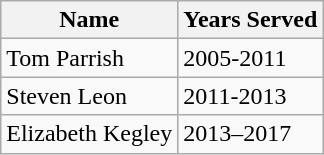<table class="wikitable">
<tr>
<th>Name</th>
<th>Years Served</th>
</tr>
<tr>
<td>Tom Parrish</td>
<td>2005-2011</td>
</tr>
<tr>
<td>Steven Leon</td>
<td>2011-2013</td>
</tr>
<tr>
<td>Elizabeth Kegley</td>
<td>2013–2017</td>
</tr>
</table>
